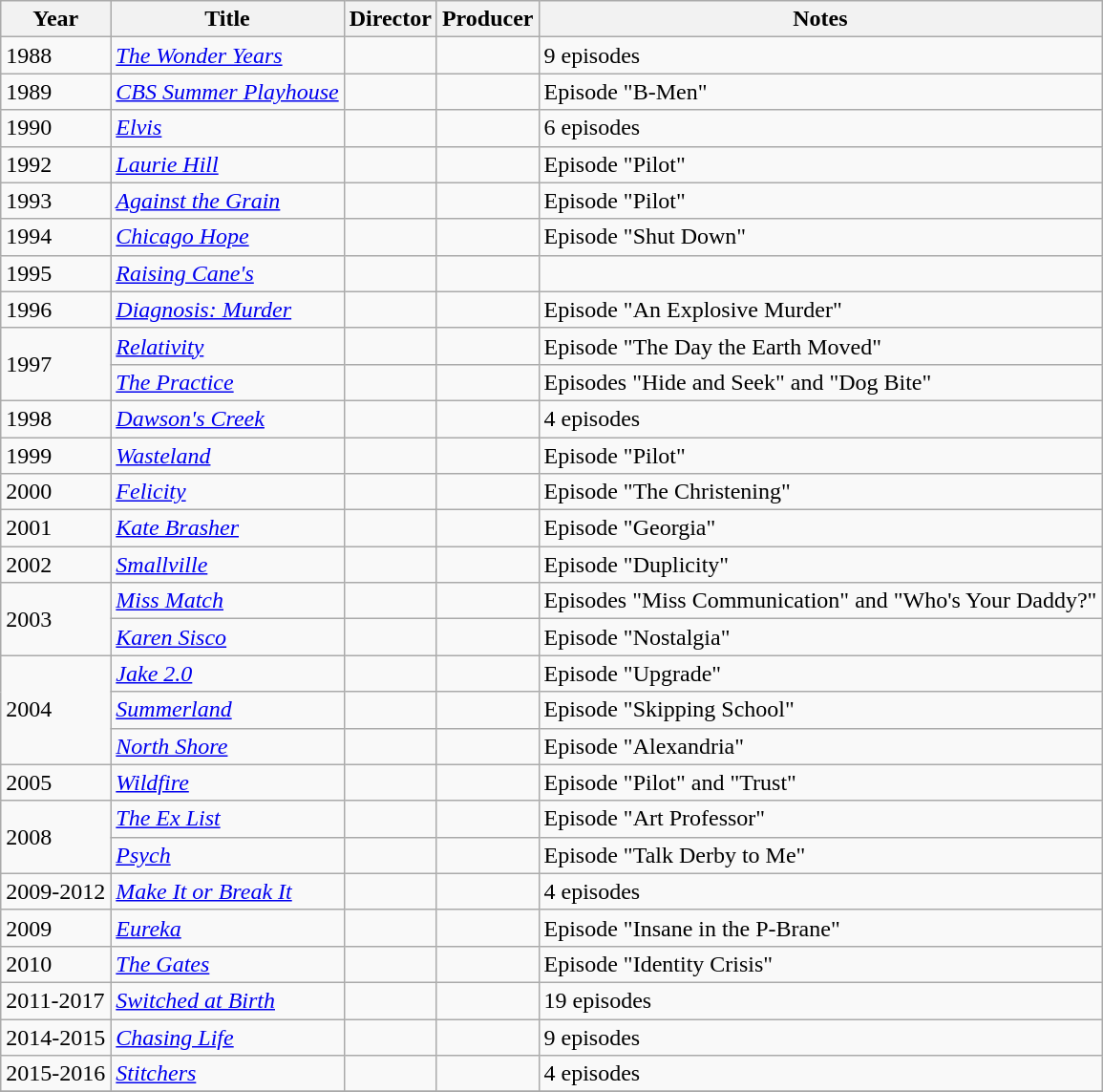<table class="wikitable">
<tr>
<th>Year</th>
<th>Title</th>
<th>Director</th>
<th>Producer</th>
<th>Notes</th>
</tr>
<tr>
<td>1988</td>
<td><em><a href='#'>The Wonder Years</a></em></td>
<td></td>
<td></td>
<td>9 episodes</td>
</tr>
<tr>
<td>1989</td>
<td><em><a href='#'>CBS Summer Playhouse</a></em></td>
<td></td>
<td></td>
<td>Episode "B-Men"</td>
</tr>
<tr>
<td>1990</td>
<td><em><a href='#'>Elvis</a></em></td>
<td></td>
<td></td>
<td>6 episodes</td>
</tr>
<tr>
<td>1992</td>
<td><em><a href='#'>Laurie Hill</a></em></td>
<td></td>
<td></td>
<td>Episode "Pilot"</td>
</tr>
<tr>
<td>1993</td>
<td><em><a href='#'>Against the Grain</a></em></td>
<td></td>
<td></td>
<td>Episode "Pilot"</td>
</tr>
<tr>
<td>1994</td>
<td><em><a href='#'>Chicago Hope</a></em></td>
<td></td>
<td></td>
<td>Episode "Shut Down"</td>
</tr>
<tr>
<td>1995</td>
<td><em><a href='#'>Raising Cane's</a></em></td>
<td></td>
<td></td>
<td></td>
</tr>
<tr>
<td>1996</td>
<td><em><a href='#'>Diagnosis: Murder</a></em></td>
<td></td>
<td></td>
<td>Episode "An Explosive Murder"</td>
</tr>
<tr>
<td rowspan=2>1997</td>
<td><em><a href='#'>Relativity</a></em></td>
<td></td>
<td></td>
<td>Episode "The Day the Earth Moved"</td>
</tr>
<tr>
<td><em><a href='#'>The Practice</a></em></td>
<td></td>
<td></td>
<td>Episodes "Hide and Seek" and "Dog Bite"</td>
</tr>
<tr>
<td>1998</td>
<td><em><a href='#'>Dawson's Creek</a></em></td>
<td></td>
<td></td>
<td>4 episodes</td>
</tr>
<tr>
<td>1999</td>
<td><em><a href='#'>Wasteland</a></em></td>
<td></td>
<td></td>
<td>Episode "Pilot"</td>
</tr>
<tr>
<td>2000</td>
<td><em><a href='#'>Felicity</a></em></td>
<td></td>
<td></td>
<td>Episode "The Christening"</td>
</tr>
<tr>
<td>2001</td>
<td><em><a href='#'>Kate Brasher</a></em></td>
<td></td>
<td></td>
<td>Episode "Georgia"</td>
</tr>
<tr>
<td>2002</td>
<td><em><a href='#'>Smallville</a></em></td>
<td></td>
<td></td>
<td>Episode "Duplicity"</td>
</tr>
<tr>
<td rowspan=2>2003</td>
<td><em><a href='#'>Miss Match</a></em></td>
<td></td>
<td></td>
<td>Episodes "Miss Communication" and "Who's Your Daddy?"</td>
</tr>
<tr>
<td><em><a href='#'>Karen Sisco</a></em></td>
<td></td>
<td></td>
<td>Episode "Nostalgia"</td>
</tr>
<tr>
<td rowspan=3>2004</td>
<td><em><a href='#'>Jake 2.0</a></em></td>
<td></td>
<td></td>
<td>Episode "Upgrade"</td>
</tr>
<tr>
<td><em><a href='#'>Summerland</a></em></td>
<td></td>
<td></td>
<td>Episode "Skipping School"</td>
</tr>
<tr>
<td><em><a href='#'>North Shore</a></em></td>
<td></td>
<td></td>
<td>Episode "Alexandria"</td>
</tr>
<tr>
<td>2005</td>
<td><em><a href='#'>Wildfire</a></em></td>
<td></td>
<td></td>
<td>Episode "Pilot" and "Trust"</td>
</tr>
<tr>
<td rowspan=2>2008</td>
<td><em><a href='#'>The Ex List</a></em></td>
<td></td>
<td></td>
<td>Episode "Art Professor"</td>
</tr>
<tr>
<td><em><a href='#'>Psych</a></em></td>
<td></td>
<td></td>
<td>Episode "Talk Derby to Me"</td>
</tr>
<tr>
<td>2009-2012</td>
<td><em><a href='#'>Make It or Break It</a></em></td>
<td></td>
<td></td>
<td>4 episodes</td>
</tr>
<tr>
<td>2009</td>
<td><em><a href='#'>Eureka</a></em></td>
<td></td>
<td></td>
<td>Episode "Insane in the P-Brane"</td>
</tr>
<tr>
<td>2010</td>
<td><em><a href='#'>The Gates</a></em></td>
<td></td>
<td></td>
<td>Episode "Identity Crisis"</td>
</tr>
<tr>
<td>2011-2017</td>
<td><em><a href='#'>Switched at Birth</a></em></td>
<td></td>
<td></td>
<td>19 episodes</td>
</tr>
<tr>
<td>2014-2015</td>
<td><em><a href='#'>Chasing Life</a></em></td>
<td></td>
<td></td>
<td>9 episodes</td>
</tr>
<tr>
<td>2015-2016</td>
<td><em><a href='#'>Stitchers</a></em></td>
<td></td>
<td></td>
<td>4 episodes</td>
</tr>
<tr>
</tr>
</table>
